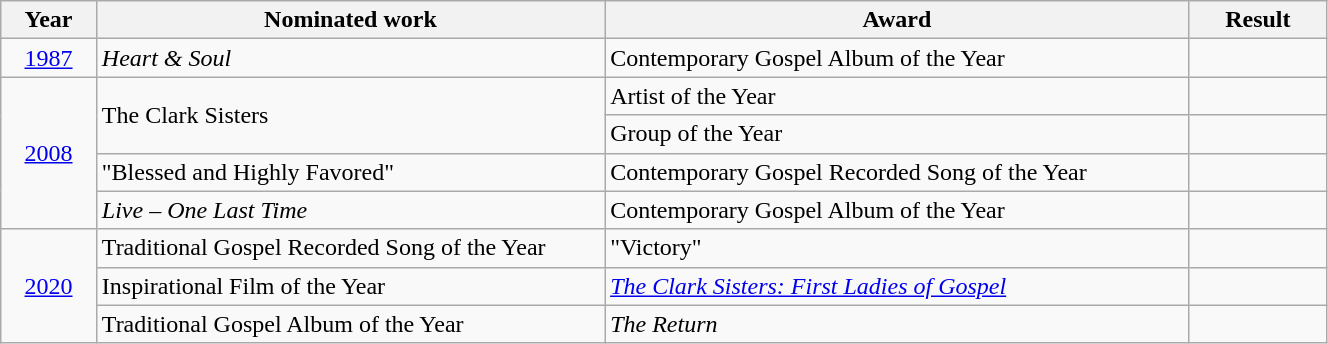<table class="wikitable" style="width:70%;">
<tr>
<th style="width:3%;">Year</th>
<th style="width:20%;">Nominated work</th>
<th style="width:23%;">Award</th>
<th style="width:5%;">Result</th>
</tr>
<tr>
<td align="center"><a href='#'>1987</a></td>
<td><em>Heart & Soul</em></td>
<td>Contemporary Gospel Album of the Year</td>
<td></td>
</tr>
<tr>
<td align="center" rowspan="4"><a href='#'>2008</a></td>
<td rowspan="2">The Clark Sisters</td>
<td>Artist of the Year</td>
<td></td>
</tr>
<tr>
<td>Group of the Year</td>
<td></td>
</tr>
<tr>
<td>"Blessed and Highly Favored"</td>
<td>Contemporary Gospel Recorded Song of the Year</td>
<td></td>
</tr>
<tr>
<td><em>Live – One Last Time</em></td>
<td>Contemporary Gospel Album of the Year</td>
<td></td>
</tr>
<tr>
<td align="center" rowspan="3"><a href='#'>2020</a></td>
<td>Traditional Gospel Recorded Song of the Year</td>
<td>"Victory"</td>
<td></td>
</tr>
<tr>
<td>Inspirational Film of the Year</td>
<td><em><a href='#'>The Clark Sisters: First Ladies of Gospel</a></em></td>
<td></td>
</tr>
<tr>
<td>Traditional Gospel Album of the Year</td>
<td><em>The Return</em></td>
<td></td>
</tr>
</table>
